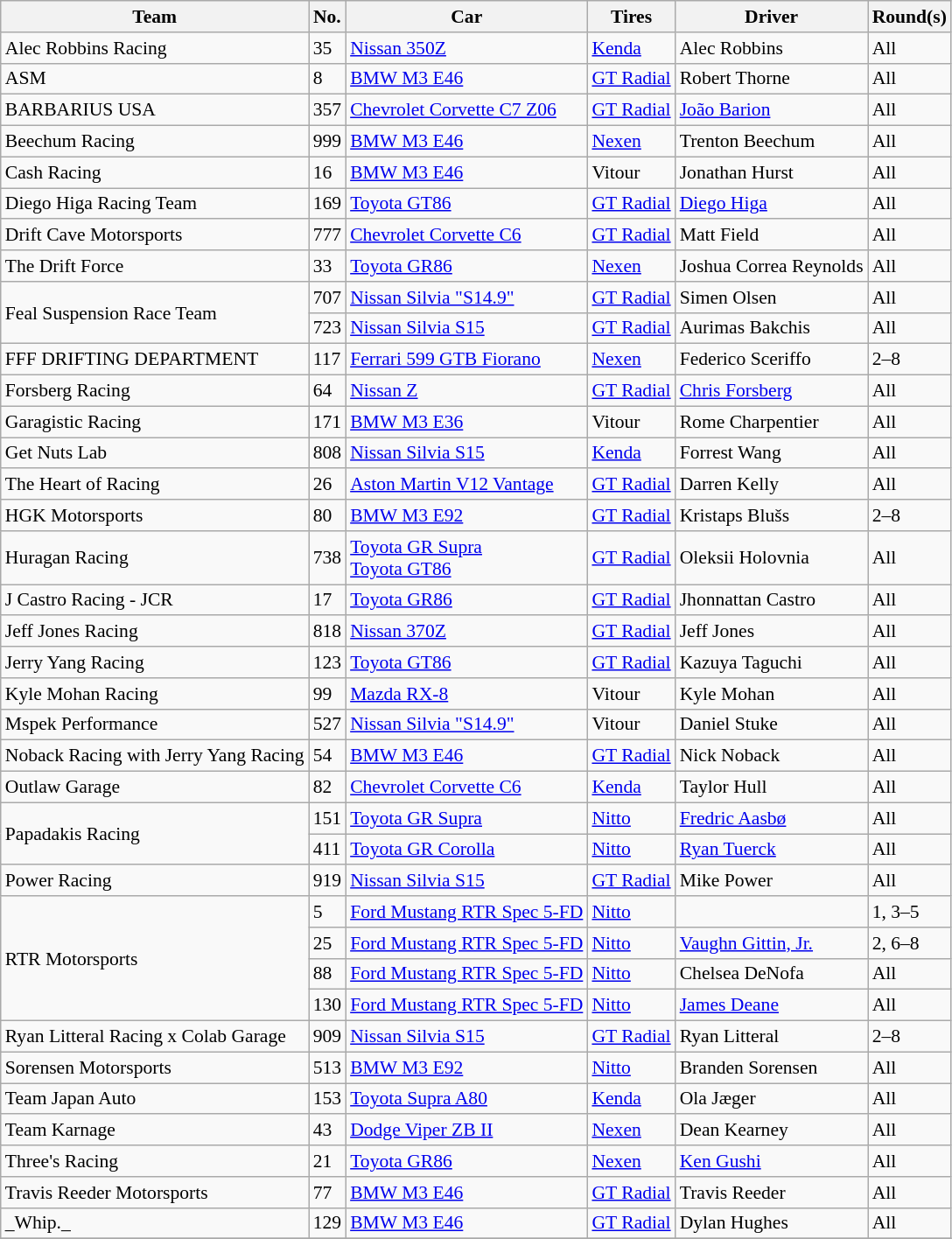<table class="wikitable" style="font-size: 90%;">
<tr>
<th>Team</th>
<th>No.</th>
<th>Car</th>
<th>Tires</th>
<th>Driver</th>
<th>Round(s)</th>
</tr>
<tr>
<td>Alec Robbins Racing</td>
<td>35</td>
<td><a href='#'>Nissan 350Z</a></td>
<td><a href='#'>Kenda</a></td>
<td> Alec Robbins</td>
<td>All</td>
</tr>
<tr>
<td>ASM</td>
<td>8</td>
<td><a href='#'>BMW M3 E46</a></td>
<td><a href='#'>GT Radial</a></td>
<td> Robert Thorne </td>
<td>All</td>
</tr>
<tr>
<td>BARBARIUS USA</td>
<td>357</td>
<td><a href='#'>Chevrolet Corvette C7 Z06</a></td>
<td><a href='#'>GT Radial</a></td>
<td> <a href='#'>João Barion</a></td>
<td>All</td>
</tr>
<tr>
<td>Beechum Racing</td>
<td>999</td>
<td><a href='#'>BMW M3 E46</a></td>
<td><a href='#'>Nexen</a></td>
<td> Trenton Beechum</td>
<td>All</td>
</tr>
<tr>
<td>Cash Racing</td>
<td>16</td>
<td><a href='#'>BMW M3 E46</a></td>
<td>Vitour</td>
<td> Jonathan Hurst</td>
<td>All</td>
</tr>
<tr>
<td>Diego Higa Racing Team</td>
<td>169</td>
<td><a href='#'>Toyota GT86</a></td>
<td><a href='#'>GT Radial</a></td>
<td> <a href='#'>Diego Higa</a> </td>
<td>All</td>
</tr>
<tr>
<td>Drift Cave Motorsports</td>
<td>777</td>
<td><a href='#'>Chevrolet Corvette C6</a></td>
<td><a href='#'>GT Radial</a></td>
<td> Matt Field</td>
<td>All</td>
</tr>
<tr>
<td>The Drift Force</td>
<td>33</td>
<td><a href='#'>Toyota GR86</a></td>
<td><a href='#'>Nexen</a></td>
<td> Joshua Correa Reynolds</td>
<td>All</td>
</tr>
<tr>
<td rowspan=2>Feal Suspension Race Team</td>
<td>707</td>
<td><a href='#'>Nissan Silvia "S14.9"</a></td>
<td><a href='#'>GT Radial</a></td>
<td> Simen Olsen</td>
<td>All</td>
</tr>
<tr>
<td>723</td>
<td><a href='#'>Nissan Silvia S15</a></td>
<td><a href='#'>GT Radial</a></td>
<td> Aurimas Bakchis</td>
<td>All</td>
</tr>
<tr>
<td>FFF DRIFTING DEPARTMENT</td>
<td>117</td>
<td><a href='#'>Ferrari 599 GTB Fiorano</a></td>
<td><a href='#'>Nexen</a></td>
<td> Federico Sceriffo</td>
<td>2–8</td>
</tr>
<tr>
<td>Forsberg Racing</td>
<td>64</td>
<td><a href='#'>Nissan Z</a></td>
<td><a href='#'>GT Radial</a></td>
<td> <a href='#'>Chris Forsberg</a></td>
<td>All</td>
</tr>
<tr>
<td>Garagistic Racing</td>
<td>171</td>
<td><a href='#'>BMW M3 E36</a></td>
<td>Vitour</td>
<td> Rome Charpentier</td>
<td>All</td>
</tr>
<tr>
<td>Get Nuts Lab</td>
<td>808</td>
<td><a href='#'>Nissan Silvia S15</a></td>
<td><a href='#'>Kenda</a></td>
<td> Forrest Wang</td>
<td>All</td>
</tr>
<tr>
<td>The Heart of Racing</td>
<td>26</td>
<td><a href='#'>Aston Martin V12 Vantage</a></td>
<td><a href='#'>GT Radial</a></td>
<td> Darren Kelly</td>
<td>All</td>
</tr>
<tr>
<td>HGK Motorsports</td>
<td>80</td>
<td><a href='#'>BMW M3 E92</a></td>
<td><a href='#'>GT Radial</a></td>
<td> Kristaps Blušs</td>
<td>2–8</td>
</tr>
<tr>
<td>Huragan Racing</td>
<td>738</td>
<td><a href='#'>Toyota GR Supra</a><br><a href='#'>Toyota GT86</a></td>
<td><a href='#'>GT Radial</a></td>
<td> Oleksii Holovnia </td>
<td>All</td>
</tr>
<tr>
<td>J Castro Racing - JCR</td>
<td>17</td>
<td><a href='#'>Toyota GR86</a></td>
<td><a href='#'>GT Radial</a></td>
<td> Jhonnattan Castro</td>
<td>All</td>
</tr>
<tr>
<td>Jeff Jones Racing</td>
<td>818</td>
<td><a href='#'>Nissan 370Z</a></td>
<td><a href='#'>GT Radial</a></td>
<td> Jeff Jones</td>
<td>All</td>
</tr>
<tr>
<td>Jerry Yang Racing</td>
<td>123</td>
<td><a href='#'>Toyota GT86</a></td>
<td><a href='#'>GT Radial</a></td>
<td> Kazuya Taguchi</td>
<td>All</td>
</tr>
<tr>
<td>Kyle Mohan Racing</td>
<td>99</td>
<td><a href='#'>Mazda RX-8</a></td>
<td>Vitour</td>
<td> Kyle Mohan</td>
<td>All</td>
</tr>
<tr>
<td>Mspek Performance</td>
<td>527</td>
<td><a href='#'>Nissan Silvia "S14.9"</a></td>
<td>Vitour</td>
<td> Daniel Stuke</td>
<td>All</td>
</tr>
<tr>
<td>Noback Racing with Jerry Yang Racing</td>
<td>54</td>
<td><a href='#'>BMW M3 E46</a></td>
<td><a href='#'>GT Radial</a></td>
<td> Nick Noback</td>
<td>All</td>
</tr>
<tr>
<td>Outlaw Garage</td>
<td>82</td>
<td><a href='#'>Chevrolet Corvette C6</a></td>
<td><a href='#'>Kenda</a></td>
<td> Taylor Hull</td>
<td>All</td>
</tr>
<tr>
<td rowspan=2>Papadakis Racing</td>
<td>151</td>
<td><a href='#'>Toyota GR Supra</a></td>
<td><a href='#'>Nitto</a></td>
<td> <a href='#'>Fredric Aasbø</a></td>
<td>All</td>
</tr>
<tr>
<td>411</td>
<td><a href='#'>Toyota GR Corolla</a></td>
<td><a href='#'>Nitto</a></td>
<td> <a href='#'>Ryan Tuerck</a></td>
<td>All</td>
</tr>
<tr>
<td>Power Racing</td>
<td>919</td>
<td><a href='#'>Nissan Silvia S15</a></td>
<td><a href='#'>GT Radial</a></td>
<td> Mike Power</td>
<td>All</td>
</tr>
<tr>
<td rowspan=4>RTR Motorsports</td>
<td>5</td>
<td><a href='#'>Ford Mustang RTR Spec 5-FD</a></td>
<td><a href='#'>Nitto</a></td>
<td> </td>
<td>1, 3–5</td>
</tr>
<tr>
<td>25</td>
<td><a href='#'>Ford Mustang RTR Spec 5-FD</a></td>
<td><a href='#'>Nitto</a></td>
<td> <a href='#'>Vaughn Gittin, Jr.</a></td>
<td>2, 6–8</td>
</tr>
<tr>
<td>88</td>
<td><a href='#'>Ford Mustang RTR Spec 5-FD</a></td>
<td><a href='#'>Nitto</a></td>
<td> Chelsea DeNofa</td>
<td>All</td>
</tr>
<tr>
<td>130</td>
<td><a href='#'>Ford Mustang RTR Spec 5-FD</a></td>
<td><a href='#'>Nitto</a></td>
<td> <a href='#'>James Deane</a></td>
<td>All</td>
</tr>
<tr>
<td>Ryan Litteral Racing x Colab Garage</td>
<td>909</td>
<td><a href='#'>Nissan Silvia S15</a></td>
<td><a href='#'>GT Radial</a></td>
<td> Ryan Litteral</td>
<td>2–8</td>
</tr>
<tr>
<td>Sorensen Motorsports</td>
<td>513</td>
<td><a href='#'>BMW M3 E92</a></td>
<td><a href='#'>Nitto</a></td>
<td> Branden Sorensen</td>
<td>All</td>
</tr>
<tr>
<td>Team Japan Auto</td>
<td>153</td>
<td><a href='#'>Toyota Supra A80</a></td>
<td><a href='#'>Kenda</a></td>
<td> Ola Jæger</td>
<td>All</td>
</tr>
<tr>
<td>Team Karnage</td>
<td>43</td>
<td><a href='#'>Dodge Viper ZB II</a></td>
<td><a href='#'>Nexen</a></td>
<td> Dean Kearney</td>
<td>All</td>
</tr>
<tr>
<td>Three's Racing</td>
<td>21</td>
<td><a href='#'>Toyota GR86</a></td>
<td><a href='#'>Nexen</a></td>
<td> <a href='#'>Ken Gushi</a></td>
<td>All</td>
</tr>
<tr>
<td>Travis Reeder Motorsports</td>
<td>77</td>
<td><a href='#'>BMW M3 E46</a></td>
<td><a href='#'>GT Radial</a></td>
<td> Travis Reeder</td>
<td>All</td>
</tr>
<tr>
<td>_Whip._</td>
<td>129</td>
<td><a href='#'>BMW M3 E46</a></td>
<td><a href='#'>GT Radial</a></td>
<td> Dylan Hughes</td>
<td>All</td>
</tr>
<tr>
</tr>
</table>
